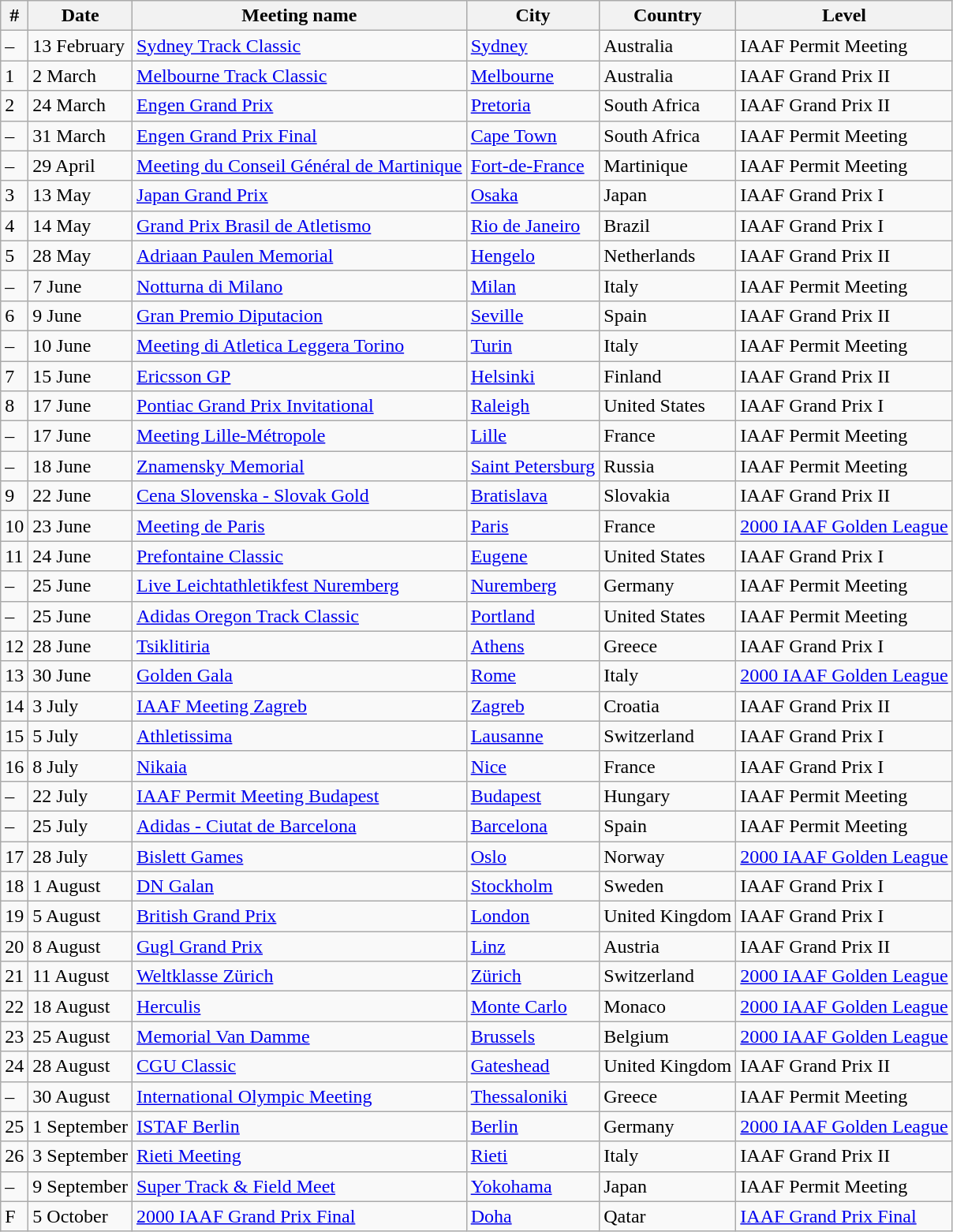<table class="wikitable sortable">
<tr>
<th>#</th>
<th>Date</th>
<th>Meeting name</th>
<th>City</th>
<th>Country</th>
<th>Level</th>
</tr>
<tr>
<td>–</td>
<td>13 February</td>
<td><a href='#'>Sydney Track Classic</a></td>
<td><a href='#'>Sydney</a></td>
<td>Australia</td>
<td>IAAF Permit Meeting</td>
</tr>
<tr>
<td>1</td>
<td>2 March</td>
<td><a href='#'>Melbourne Track Classic</a></td>
<td><a href='#'>Melbourne</a></td>
<td>Australia</td>
<td>IAAF Grand Prix II</td>
</tr>
<tr>
<td>2</td>
<td>24 March</td>
<td><a href='#'>Engen Grand Prix</a></td>
<td><a href='#'>Pretoria</a></td>
<td>South Africa</td>
<td>IAAF Grand Prix II</td>
</tr>
<tr>
<td>–</td>
<td>31 March</td>
<td><a href='#'>Engen Grand Prix Final</a></td>
<td><a href='#'>Cape Town</a></td>
<td>South Africa</td>
<td>IAAF Permit Meeting</td>
</tr>
<tr>
<td>–</td>
<td>29 April</td>
<td><a href='#'>Meeting du Conseil Général de Martinique</a></td>
<td><a href='#'>Fort-de-France</a></td>
<td>Martinique</td>
<td>IAAF Permit Meeting</td>
</tr>
<tr>
<td>3</td>
<td>13 May</td>
<td><a href='#'>Japan Grand Prix</a></td>
<td><a href='#'>Osaka</a></td>
<td>Japan</td>
<td>IAAF Grand Prix I</td>
</tr>
<tr>
<td>4</td>
<td>14 May</td>
<td><a href='#'>Grand Prix Brasil de Atletismo</a></td>
<td><a href='#'>Rio de Janeiro</a></td>
<td>Brazil</td>
<td>IAAF Grand Prix I</td>
</tr>
<tr>
<td>5</td>
<td>28 May</td>
<td><a href='#'>Adriaan Paulen Memorial</a></td>
<td><a href='#'>Hengelo</a></td>
<td>Netherlands</td>
<td>IAAF Grand Prix II</td>
</tr>
<tr>
<td>–</td>
<td>7 June</td>
<td><a href='#'>Notturna di Milano</a></td>
<td><a href='#'>Milan</a></td>
<td>Italy</td>
<td>IAAF Permit Meeting</td>
</tr>
<tr>
<td>6</td>
<td>9 June</td>
<td><a href='#'>Gran Premio Diputacion</a></td>
<td><a href='#'>Seville</a></td>
<td>Spain</td>
<td>IAAF Grand Prix II</td>
</tr>
<tr>
<td>–</td>
<td>10 June</td>
<td><a href='#'>Meeting di Atletica Leggera Torino</a></td>
<td><a href='#'>Turin</a></td>
<td>Italy</td>
<td>IAAF Permit Meeting</td>
</tr>
<tr>
<td>7</td>
<td>15 June</td>
<td><a href='#'>Ericsson GP</a></td>
<td><a href='#'>Helsinki</a></td>
<td>Finland</td>
<td>IAAF Grand Prix II</td>
</tr>
<tr>
<td>8</td>
<td>17 June</td>
<td><a href='#'>Pontiac Grand Prix Invitational</a></td>
<td><a href='#'>Raleigh</a></td>
<td>United States</td>
<td>IAAF Grand Prix I</td>
</tr>
<tr>
<td>–</td>
<td>17 June</td>
<td><a href='#'>Meeting Lille-Métropole</a></td>
<td><a href='#'>Lille</a></td>
<td>France</td>
<td>IAAF Permit Meeting</td>
</tr>
<tr>
<td>–</td>
<td>18 June</td>
<td><a href='#'>Znamensky Memorial</a></td>
<td><a href='#'>Saint Petersburg</a></td>
<td>Russia</td>
<td>IAAF Permit Meeting</td>
</tr>
<tr>
<td>9</td>
<td>22 June</td>
<td><a href='#'>Cena Slovenska - Slovak Gold</a></td>
<td><a href='#'>Bratislava</a></td>
<td>Slovakia</td>
<td>IAAF Grand Prix II</td>
</tr>
<tr>
<td>10</td>
<td>23 June</td>
<td><a href='#'>Meeting de Paris</a></td>
<td><a href='#'>Paris</a></td>
<td>France</td>
<td><a href='#'>2000 IAAF Golden League</a></td>
</tr>
<tr>
<td>11</td>
<td>24 June</td>
<td><a href='#'>Prefontaine Classic</a></td>
<td><a href='#'>Eugene</a></td>
<td>United States</td>
<td>IAAF Grand Prix I</td>
</tr>
<tr>
<td>–</td>
<td>25 June</td>
<td><a href='#'>Live Leichtathletikfest Nuremberg</a></td>
<td><a href='#'>Nuremberg</a></td>
<td>Germany</td>
<td>IAAF Permit Meeting</td>
</tr>
<tr>
<td>–</td>
<td>25 June</td>
<td><a href='#'>Adidas Oregon Track Classic</a></td>
<td><a href='#'>Portland</a></td>
<td>United States</td>
<td>IAAF Permit Meeting</td>
</tr>
<tr>
<td>12</td>
<td>28 June</td>
<td><a href='#'>Tsiklitiria</a></td>
<td><a href='#'>Athens</a></td>
<td>Greece</td>
<td>IAAF Grand Prix I</td>
</tr>
<tr>
<td>13</td>
<td>30 June</td>
<td><a href='#'>Golden Gala</a></td>
<td><a href='#'>Rome</a></td>
<td>Italy</td>
<td><a href='#'>2000 IAAF Golden League</a></td>
</tr>
<tr>
<td>14</td>
<td>3 July</td>
<td><a href='#'>IAAF Meeting Zagreb</a></td>
<td><a href='#'>Zagreb</a></td>
<td>Croatia</td>
<td>IAAF Grand Prix II</td>
</tr>
<tr>
<td>15</td>
<td>5 July</td>
<td><a href='#'>Athletissima</a></td>
<td><a href='#'>Lausanne</a></td>
<td>Switzerland</td>
<td>IAAF Grand Prix I</td>
</tr>
<tr>
<td>16</td>
<td>8 July</td>
<td><a href='#'>Nikaia</a></td>
<td><a href='#'>Nice</a></td>
<td>France</td>
<td>IAAF Grand Prix I</td>
</tr>
<tr>
<td>–</td>
<td>22 July</td>
<td><a href='#'>IAAF Permit Meeting Budapest</a></td>
<td><a href='#'>Budapest</a></td>
<td>Hungary</td>
<td>IAAF Permit Meeting</td>
</tr>
<tr>
<td>–</td>
<td>25 July</td>
<td><a href='#'>Adidas - Ciutat de Barcelona</a></td>
<td><a href='#'>Barcelona</a></td>
<td>Spain</td>
<td>IAAF Permit Meeting</td>
</tr>
<tr>
<td>17</td>
<td>28 July</td>
<td><a href='#'>Bislett Games</a></td>
<td><a href='#'>Oslo</a></td>
<td>Norway</td>
<td><a href='#'>2000 IAAF Golden League</a></td>
</tr>
<tr>
<td>18</td>
<td>1 August</td>
<td><a href='#'>DN Galan</a></td>
<td><a href='#'>Stockholm</a></td>
<td>Sweden</td>
<td>IAAF Grand Prix I</td>
</tr>
<tr>
<td>19</td>
<td>5 August</td>
<td><a href='#'>British Grand Prix</a></td>
<td><a href='#'>London</a></td>
<td>United Kingdom</td>
<td>IAAF Grand Prix I</td>
</tr>
<tr>
<td>20</td>
<td>8 August</td>
<td><a href='#'>Gugl Grand Prix</a></td>
<td><a href='#'>Linz</a></td>
<td>Austria</td>
<td>IAAF Grand Prix II</td>
</tr>
<tr>
<td>21</td>
<td>11 August</td>
<td><a href='#'>Weltklasse Zürich</a></td>
<td><a href='#'>Zürich</a></td>
<td>Switzerland</td>
<td><a href='#'>2000 IAAF Golden League</a></td>
</tr>
<tr>
<td>22</td>
<td>18 August</td>
<td><a href='#'>Herculis</a></td>
<td><a href='#'>Monte Carlo</a></td>
<td>Monaco</td>
<td><a href='#'>2000 IAAF Golden League</a></td>
</tr>
<tr>
<td>23</td>
<td>25 August</td>
<td><a href='#'>Memorial Van Damme</a></td>
<td><a href='#'>Brussels</a></td>
<td>Belgium</td>
<td><a href='#'>2000 IAAF Golden League</a></td>
</tr>
<tr>
<td>24</td>
<td>28 August</td>
<td><a href='#'>CGU Classic</a></td>
<td><a href='#'>Gateshead</a></td>
<td>United Kingdom</td>
<td>IAAF Grand Prix II</td>
</tr>
<tr>
<td>–</td>
<td>30 August</td>
<td><a href='#'>International Olympic Meeting</a></td>
<td><a href='#'>Thessaloniki</a></td>
<td>Greece</td>
<td>IAAF Permit Meeting</td>
</tr>
<tr>
<td>25</td>
<td>1 September</td>
<td><a href='#'>ISTAF Berlin</a></td>
<td><a href='#'>Berlin</a></td>
<td>Germany</td>
<td><a href='#'>2000 IAAF Golden League</a></td>
</tr>
<tr>
<td>26</td>
<td>3 September</td>
<td><a href='#'>Rieti Meeting</a></td>
<td><a href='#'>Rieti</a></td>
<td>Italy</td>
<td>IAAF Grand Prix II</td>
</tr>
<tr>
<td>–</td>
<td>9 September</td>
<td><a href='#'>Super Track & Field Meet</a></td>
<td><a href='#'>Yokohama</a></td>
<td>Japan</td>
<td>IAAF Permit Meeting</td>
</tr>
<tr>
<td>F</td>
<td>5 October</td>
<td><a href='#'>2000 IAAF Grand Prix Final</a></td>
<td><a href='#'>Doha</a></td>
<td>Qatar</td>
<td><a href='#'>IAAF Grand Prix Final</a></td>
</tr>
</table>
